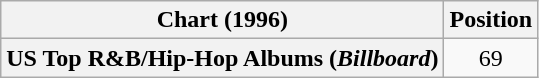<table class="wikitable plainrowheaders" style="text-align:center">
<tr>
<th scope="col">Chart (1996)</th>
<th scope="col">Position</th>
</tr>
<tr>
<th scope="row">US Top R&B/Hip-Hop Albums (<em>Billboard</em>)</th>
<td>69</td>
</tr>
</table>
